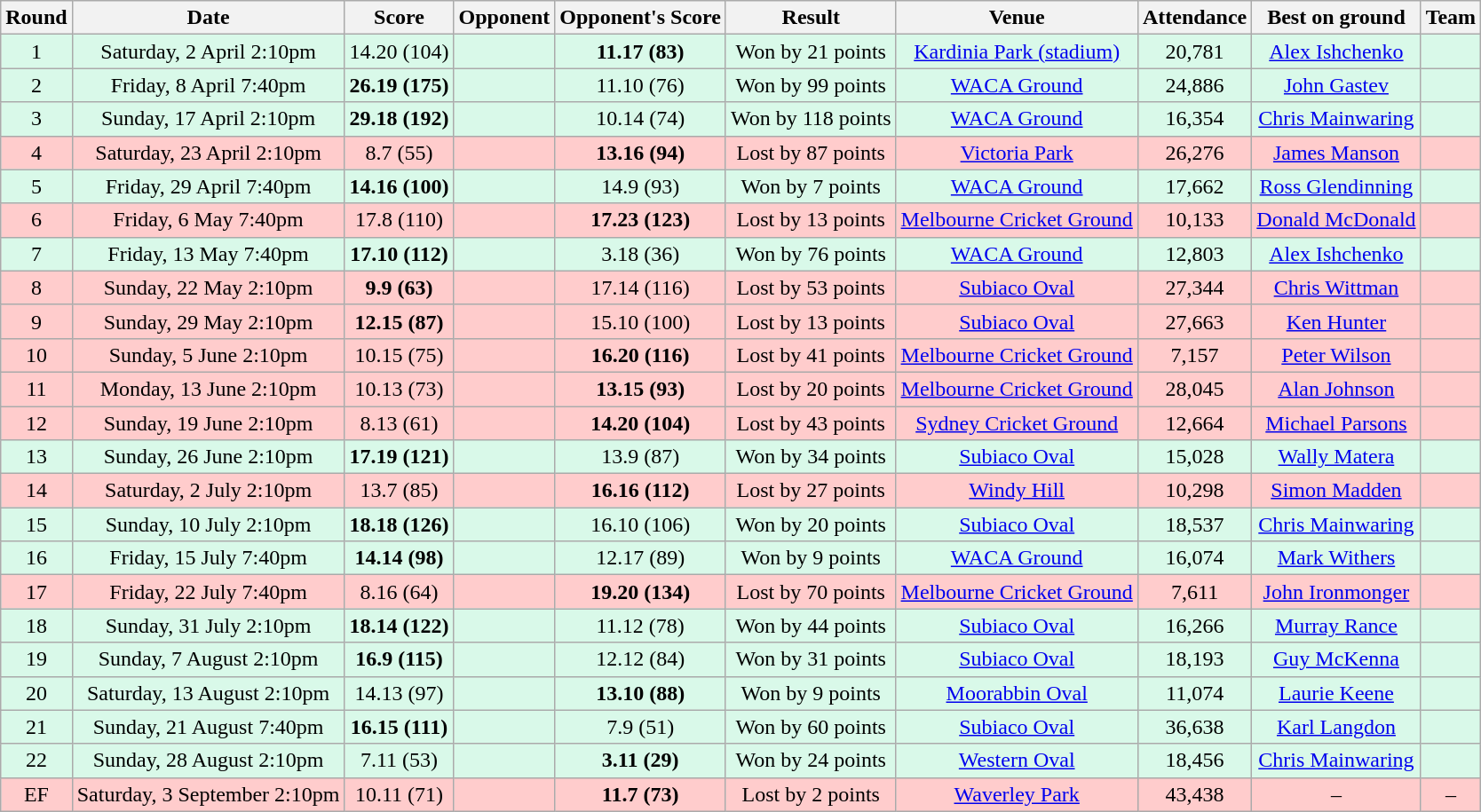<table class="wikitable">
<tr>
<th>Round</th>
<th>Date</th>
<th>Score</th>
<th>Opponent</th>
<th>Opponent's Score</th>
<th>Result</th>
<th>Venue</th>
<th>Attendance</th>
<th>Best on ground</th>
<th>Team</th>
</tr>
<tr align="center" style="background:#d9f9e9;">
<td>1</td>
<td>Saturday, 2 April 2:10pm</td>
<td>14.20 (104)</td>
<td></td>
<td><strong>11.17 (83)</strong></td>
<td>Won by 21 points</td>
<td><a href='#'>Kardinia Park (stadium)</a></td>
<td>20,781</td>
<td><a href='#'>Alex Ishchenko</a></td>
<td></td>
</tr>
<tr align="center" style="background:#d9f9e9;">
<td>2</td>
<td>Friday, 8 April 7:40pm</td>
<td><strong>26.19 (175)</strong></td>
<td></td>
<td>11.10 (76)</td>
<td>Won by 99 points</td>
<td><a href='#'>WACA Ground</a></td>
<td>24,886</td>
<td><a href='#'>John Gastev</a></td>
<td></td>
</tr>
<tr align="center" style="background:#d9f9e9;">
<td>3</td>
<td>Sunday, 17 April 2:10pm</td>
<td><strong>29.18 (192)</strong></td>
<td></td>
<td>10.14 (74)</td>
<td>Won by 118 points</td>
<td><a href='#'>WACA Ground</a></td>
<td>16,354</td>
<td><a href='#'>Chris Mainwaring</a></td>
<td></td>
</tr>
<tr align="center" style="background:#fcc;">
<td>4</td>
<td>Saturday, 23 April 2:10pm</td>
<td>8.7 (55)</td>
<td></td>
<td><strong>13.16 (94)</strong></td>
<td>Lost by 87 points</td>
<td><a href='#'>Victoria Park</a></td>
<td>26,276</td>
<td><a href='#'>James Manson</a></td>
<td></td>
</tr>
<tr align="center" style="background:#d9f9e9;">
<td>5</td>
<td>Friday, 29 April 7:40pm</td>
<td><strong>14.16 (100)</strong></td>
<td></td>
<td>14.9 (93)</td>
<td>Won by 7 points</td>
<td><a href='#'>WACA Ground</a></td>
<td>17,662</td>
<td><a href='#'>Ross Glendinning</a></td>
<td></td>
</tr>
<tr align="center" style="background:#fcc;">
<td>6</td>
<td>Friday, 6 May 7:40pm</td>
<td>17.8 (110)</td>
<td></td>
<td><strong>17.23 (123)</strong></td>
<td>Lost by 13 points</td>
<td><a href='#'>Melbourne Cricket Ground</a></td>
<td>10,133</td>
<td><a href='#'>Donald McDonald</a></td>
<td></td>
</tr>
<tr align="center" style="background:#d9f9e9;">
<td>7</td>
<td>Friday, 13 May 7:40pm</td>
<td><strong>17.10 (112)</strong></td>
<td></td>
<td>3.18 (36)</td>
<td>Won by 76 points</td>
<td><a href='#'>WACA Ground</a></td>
<td>12,803</td>
<td><a href='#'>Alex Ishchenko</a></td>
<td></td>
</tr>
<tr align="center" style="background:#fcc;">
<td>8</td>
<td>Sunday, 22 May 2:10pm</td>
<td><strong>9.9 (63)</strong></td>
<td></td>
<td>17.14 (116)</td>
<td>Lost by 53 points</td>
<td><a href='#'>Subiaco Oval</a></td>
<td>27,344</td>
<td><a href='#'>Chris Wittman</a></td>
<td></td>
</tr>
<tr align="center" style="background:#fcc;">
<td>9</td>
<td>Sunday, 29 May 2:10pm</td>
<td><strong>12.15 (87)</strong></td>
<td></td>
<td>15.10 (100)</td>
<td>Lost by 13 points</td>
<td><a href='#'>Subiaco Oval</a></td>
<td>27,663</td>
<td><a href='#'>Ken Hunter</a></td>
<td></td>
</tr>
<tr align="center" style="background:#fcc;">
<td>10</td>
<td>Sunday, 5 June 2:10pm</td>
<td>10.15 (75)</td>
<td></td>
<td><strong>16.20 (116)</strong></td>
<td>Lost by 41 points</td>
<td><a href='#'>Melbourne Cricket Ground</a></td>
<td>7,157</td>
<td><a href='#'>Peter Wilson</a></td>
<td></td>
</tr>
<tr align="center" style="background:#fcc;">
<td>11</td>
<td>Monday, 13 June 2:10pm</td>
<td>10.13 (73)</td>
<td></td>
<td><strong>13.15 (93)</strong></td>
<td>Lost by 20 points</td>
<td><a href='#'>Melbourne Cricket Ground</a></td>
<td>28,045</td>
<td><a href='#'>Alan Johnson</a></td>
<td></td>
</tr>
<tr align="center" style="background:#fcc;">
<td>12</td>
<td>Sunday, 19 June 2:10pm</td>
<td>8.13 (61)</td>
<td></td>
<td><strong>14.20 (104)</strong></td>
<td>Lost by 43 points</td>
<td><a href='#'>Sydney Cricket Ground</a></td>
<td>12,664</td>
<td><a href='#'>Michael Parsons</a></td>
<td></td>
</tr>
<tr align="center" style="background:#d9f9e9;">
<td>13</td>
<td>Sunday, 26 June 2:10pm</td>
<td><strong>17.19 (121)</strong></td>
<td></td>
<td>13.9 (87)</td>
<td>Won by 34 points</td>
<td><a href='#'>Subiaco Oval</a></td>
<td>15,028</td>
<td><a href='#'>Wally Matera</a></td>
<td></td>
</tr>
<tr align="center" style="background:#fcc;">
<td>14</td>
<td>Saturday, 2 July 2:10pm</td>
<td>13.7 (85)</td>
<td></td>
<td><strong>16.16 (112)</strong></td>
<td>Lost by 27 points</td>
<td><a href='#'>Windy Hill</a></td>
<td>10,298</td>
<td><a href='#'>Simon Madden</a></td>
<td></td>
</tr>
<tr align="center" style="background:#d9f9e9;">
<td>15</td>
<td>Sunday, 10 July 2:10pm</td>
<td><strong>18.18 (126)</strong></td>
<td></td>
<td>16.10 (106)</td>
<td>Won by 20 points</td>
<td><a href='#'>Subiaco Oval</a></td>
<td>18,537</td>
<td><a href='#'>Chris Mainwaring</a></td>
<td></td>
</tr>
<tr align="center" style="background:#d9f9e9;">
<td>16</td>
<td>Friday, 15 July 7:40pm</td>
<td><strong>14.14 (98)</strong></td>
<td></td>
<td>12.17 (89)</td>
<td>Won by 9 points</td>
<td><a href='#'>WACA Ground</a></td>
<td>16,074</td>
<td><a href='#'>Mark Withers</a></td>
<td></td>
</tr>
<tr align="center" style="background:#fcc;">
<td>17</td>
<td>Friday, 22 July 7:40pm</td>
<td>8.16 (64)</td>
<td></td>
<td><strong>19.20 (134)</strong></td>
<td>Lost by 70 points</td>
<td><a href='#'>Melbourne Cricket Ground</a></td>
<td>7,611</td>
<td><a href='#'>John Ironmonger</a></td>
<td></td>
</tr>
<tr align="center" style="background:#d9f9e9;">
<td>18</td>
<td>Sunday, 31 July 2:10pm</td>
<td><strong>18.14 (122)</strong></td>
<td></td>
<td>11.12 (78)</td>
<td>Won by 44 points</td>
<td><a href='#'>Subiaco Oval</a></td>
<td>16,266</td>
<td><a href='#'>Murray Rance</a></td>
<td></td>
</tr>
<tr align="center" style="background:#d9f9e9;">
<td>19</td>
<td>Sunday, 7 August 2:10pm</td>
<td><strong>16.9 (115)</strong></td>
<td></td>
<td>12.12 (84)</td>
<td>Won by 31 points</td>
<td><a href='#'>Subiaco Oval</a></td>
<td>18,193</td>
<td><a href='#'>Guy McKenna</a></td>
<td></td>
</tr>
<tr align="center" style="background:#d9f9e9;">
<td>20</td>
<td>Saturday, 13 August 2:10pm</td>
<td>14.13 (97)</td>
<td></td>
<td><strong>13.10 (88)</strong></td>
<td>Won by 9 points</td>
<td><a href='#'>Moorabbin Oval</a></td>
<td>11,074</td>
<td><a href='#'>Laurie Keene</a></td>
<td></td>
</tr>
<tr align="center" style="background:#d9f9e9;">
<td>21</td>
<td>Sunday, 21 August 7:40pm</td>
<td><strong>16.15 (111)</strong></td>
<td></td>
<td>7.9 (51)</td>
<td>Won by 60 points</td>
<td><a href='#'>Subiaco Oval</a></td>
<td>36,638</td>
<td><a href='#'>Karl Langdon</a></td>
<td></td>
</tr>
<tr align="center" style="background:#d9f9e9;">
<td>22</td>
<td>Sunday, 28 August 2:10pm</td>
<td>7.11 (53)</td>
<td></td>
<td><strong>3.11 (29)</strong></td>
<td>Won by 24 points</td>
<td><a href='#'>Western Oval</a></td>
<td>18,456</td>
<td><a href='#'>Chris Mainwaring</a></td>
<td></td>
</tr>
<tr align="center" style="background:#fcc;">
<td>EF</td>
<td>Saturday, 3 September 2:10pm</td>
<td>10.11 (71)</td>
<td></td>
<td><strong>11.7 (73)</strong></td>
<td>Lost by 2 points</td>
<td><a href='#'>Waverley Park</a></td>
<td>43,438</td>
<td>–</td>
<td>–</td>
</tr>
</table>
